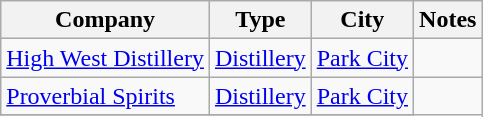<table class="wikitable sortable">
<tr>
<th>Company</th>
<th>Type</th>
<th>City</th>
<th>Notes</th>
</tr>
<tr>
<td><a href='#'>High West Distillery</a></td>
<td><a href='#'>Distillery</a></td>
<td><a href='#'>Park City</a></td>
<td></td>
</tr>
<tr>
<td><a href='#'>Proverbial Spirits</a></td>
<td><a href='#'>Distillery</a></td>
<td><a href='#'>Park City</a></td>
</tr>
<tr>
</tr>
</table>
